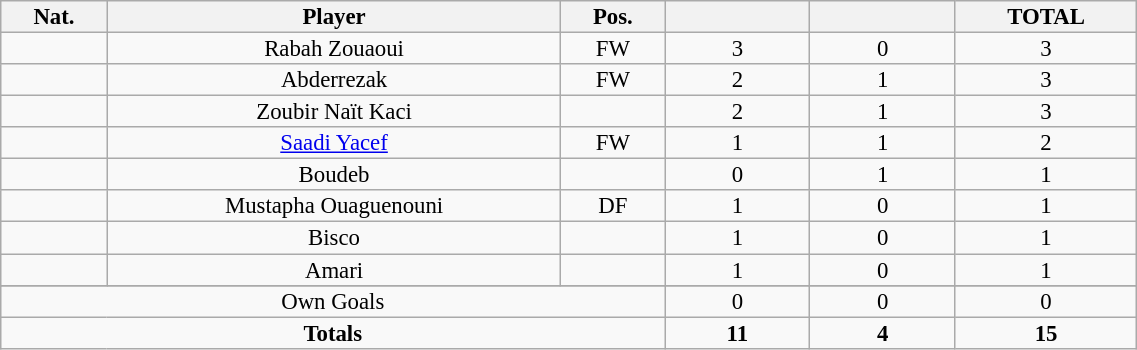<table class="wikitable sortable alternance"  style="font-size:95%; text-align:center; line-height:14px; width:60%;">
<tr>
<th width=10>Nat.</th>
<th width=140>Player</th>
<th width=10>Pos.</th>
<th width=40></th>
<th width=40></th>
<th width=10>TOTAL</th>
</tr>
<tr>
<td></td>
<td>Rabah Zouaoui</td>
<td>FW</td>
<td>3</td>
<td>0</td>
<td>3</td>
</tr>
<tr>
<td></td>
<td>Abderrezak</td>
<td>FW</td>
<td>2</td>
<td>1</td>
<td>3</td>
</tr>
<tr>
<td></td>
<td>Zoubir Naït Kaci</td>
<td></td>
<td>2</td>
<td>1</td>
<td>3</td>
</tr>
<tr>
<td></td>
<td><a href='#'>Saadi Yacef</a></td>
<td>FW</td>
<td>1</td>
<td>1</td>
<td>2</td>
</tr>
<tr>
<td></td>
<td>Boudeb</td>
<td></td>
<td>0</td>
<td>1</td>
<td>1</td>
</tr>
<tr>
<td></td>
<td>Mustapha Ouaguenouni</td>
<td>DF</td>
<td>1</td>
<td>0</td>
<td>1</td>
</tr>
<tr>
<td></td>
<td>Bisco</td>
<td></td>
<td>1</td>
<td>0</td>
<td>1</td>
</tr>
<tr>
<td></td>
<td>Amari</td>
<td></td>
<td>1</td>
<td>0</td>
<td>1</td>
</tr>
<tr>
</tr>
<tr class="sortbottom">
<td colspan="3">Own Goals</td>
<td>0</td>
<td>0</td>
<td>0</td>
</tr>
<tr class="sortbottom">
<td colspan="3"><strong>Totals</strong></td>
<td><strong>11</strong></td>
<td><strong>4</strong></td>
<td><strong>15</strong></td>
</tr>
</table>
